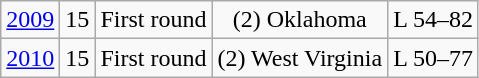<table class="wikitable">
<tr align="center">
<td><a href='#'>2009</a></td>
<td>15</td>
<td>First round</td>
<td>(2) Oklahoma</td>
<td>L 54–82</td>
</tr>
<tr align="center">
<td><a href='#'>2010</a></td>
<td>15</td>
<td>First round</td>
<td>(2) West Virginia</td>
<td>L 50–77</td>
</tr>
</table>
